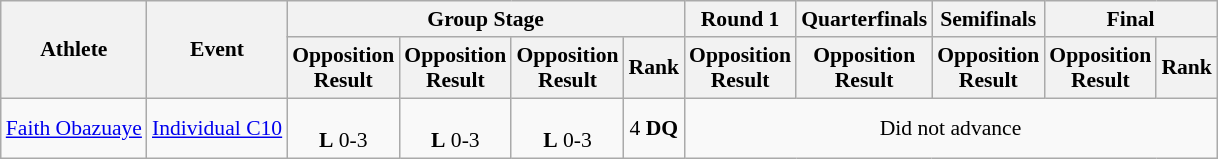<table class=wikitable style="font-size:90%">
<tr>
<th rowspan="2">Athlete</th>
<th rowspan="2">Event</th>
<th colspan="4">Group Stage</th>
<th>Round 1</th>
<th>Quarterfinals</th>
<th>Semifinals</th>
<th colspan="2">Final</th>
</tr>
<tr>
<th>Opposition<br>Result</th>
<th>Opposition<br>Result</th>
<th>Opposition<br>Result</th>
<th>Rank</th>
<th>Opposition<br>Result</th>
<th>Opposition<br>Result</th>
<th>Opposition<br>Result</th>
<th>Opposition<br>Result</th>
<th>Rank</th>
</tr>
<tr align=center>
<td align=left><a href='#'>Faith Obazuaye</a></td>
<td align=left><a href='#'>Individual C10</a></td>
<td><br><strong>L</strong> 0-3</td>
<td><br><strong>L</strong> 0-3</td>
<td><br><strong>L</strong> 0-3</td>
<td>4 <strong>DQ</strong></td>
<td colspan="5">Did not advance</td>
</tr>
</table>
